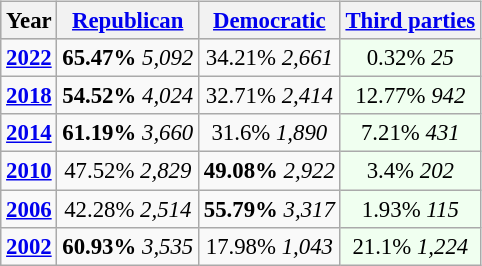<table class="wikitable" style="float:right; font-size:95%;">
<tr bgcolor=lightgrey>
<th>Year</th>
<th><a href='#'>Republican</a></th>
<th><a href='#'>Democratic</a></th>
<th><a href='#'>Third parties</a></th>
</tr>
<tr>
<td style="text-align:center;" ><strong><a href='#'>2022</a></strong></td>
<td style="text-align:center;" ><strong>65.47%</strong> <em>5,092</em></td>
<td style="text-align:center;" >34.21% <em>2,661</em></td>
<td style="text-align:center; background:honeyDew;">0.32% <em>25</em></td>
</tr>
<tr>
<td style="text-align:center;" ><strong><a href='#'>2018</a></strong></td>
<td style="text-align:center;" ><strong>54.52%</strong> <em>4,024</em></td>
<td style="text-align:center;" >32.71% <em>2,414</em></td>
<td style="text-align:center; background:honeyDew;">12.77% <em>942</em></td>
</tr>
<tr>
<td style="text-align:center;" ><strong><a href='#'>2014</a></strong></td>
<td style="text-align:center;" ><strong>61.19%</strong> <em>3,660</em></td>
<td style="text-align:center;" >31.6% <em>1,890</em></td>
<td style="text-align:center; background:honeyDew;">7.21% <em>431</em></td>
</tr>
<tr>
<td style="text-align:center;" ><strong><a href='#'>2010</a></strong></td>
<td style="text-align:center;" >47.52% <em>2,829</em></td>
<td style="text-align:center;" ><strong>49.08%</strong> <em>2,922</em></td>
<td style="text-align:center; background:honeyDew;">3.4% <em>202</em></td>
</tr>
<tr>
<td style="text-align:center;" ><strong><a href='#'>2006</a></strong></td>
<td style="text-align:center;" >42.28% <em>2,514</em></td>
<td style="text-align:center;" ><strong>55.79%</strong> <em>3,317</em></td>
<td style="text-align:center; background:honeyDew;">1.93% <em>115</em></td>
</tr>
<tr>
<td style="text-align:center;" ><strong><a href='#'>2002</a></strong></td>
<td style="text-align:center;" ><strong>60.93%</strong> <em>3,535</em></td>
<td style="text-align:center;" >17.98% <em>1,043</em></td>
<td style="text-align:center; background:honeyDew;">21.1% <em>1,224</em></td>
</tr>
</table>
